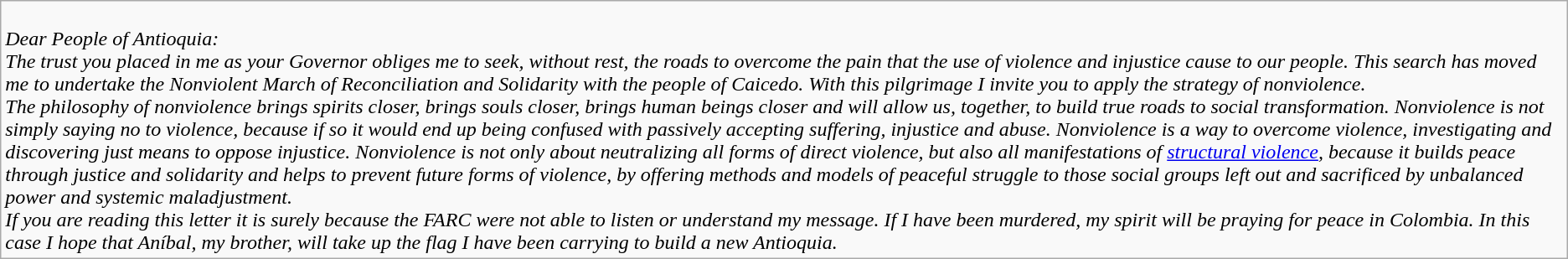<table class="wikitable">
<tr>
<td><br><em>Dear People of Antioquia:</em><br><em>The trust you placed in me as your Governor obliges me to seek, without rest, the roads to overcome the pain that the use of violence and injustice cause to our people. This search has moved me to undertake the Nonviolent March of Reconciliation and Solidarity with the people of Caicedo. With this pilgrimage I invite you to apply the strategy of nonviolence.</em><br><em>The philosophy of nonviolence brings spirits closer, brings souls closer, brings human beings closer and will allow us, together, to build true roads to social transformation. Nonviolence is not simply saying no to violence, because if so it would end up being confused with passively accepting suffering, injustice and abuse. Nonviolence is a way to overcome violence, investigating and discovering just means to oppose injustice. Nonviolence is not only about neutralizing all forms of direct violence, but also all manifestations of <a href='#'>structural violence</a>, because it builds peace through justice and solidarity and helps to prevent future forms of violence, by offering methods and models of peaceful struggle to those social groups left out and sacrificed by unbalanced power and systemic maladjustment.</em><br><em>If you are reading this letter it is surely because the FARC were not able to listen or understand my message. If I have been murdered, my spirit will be praying for peace in Colombia. In this case I hope that Aníbal, my brother, will take up the flag I have been carrying to build a new Antioquia.</em></td>
</tr>
</table>
